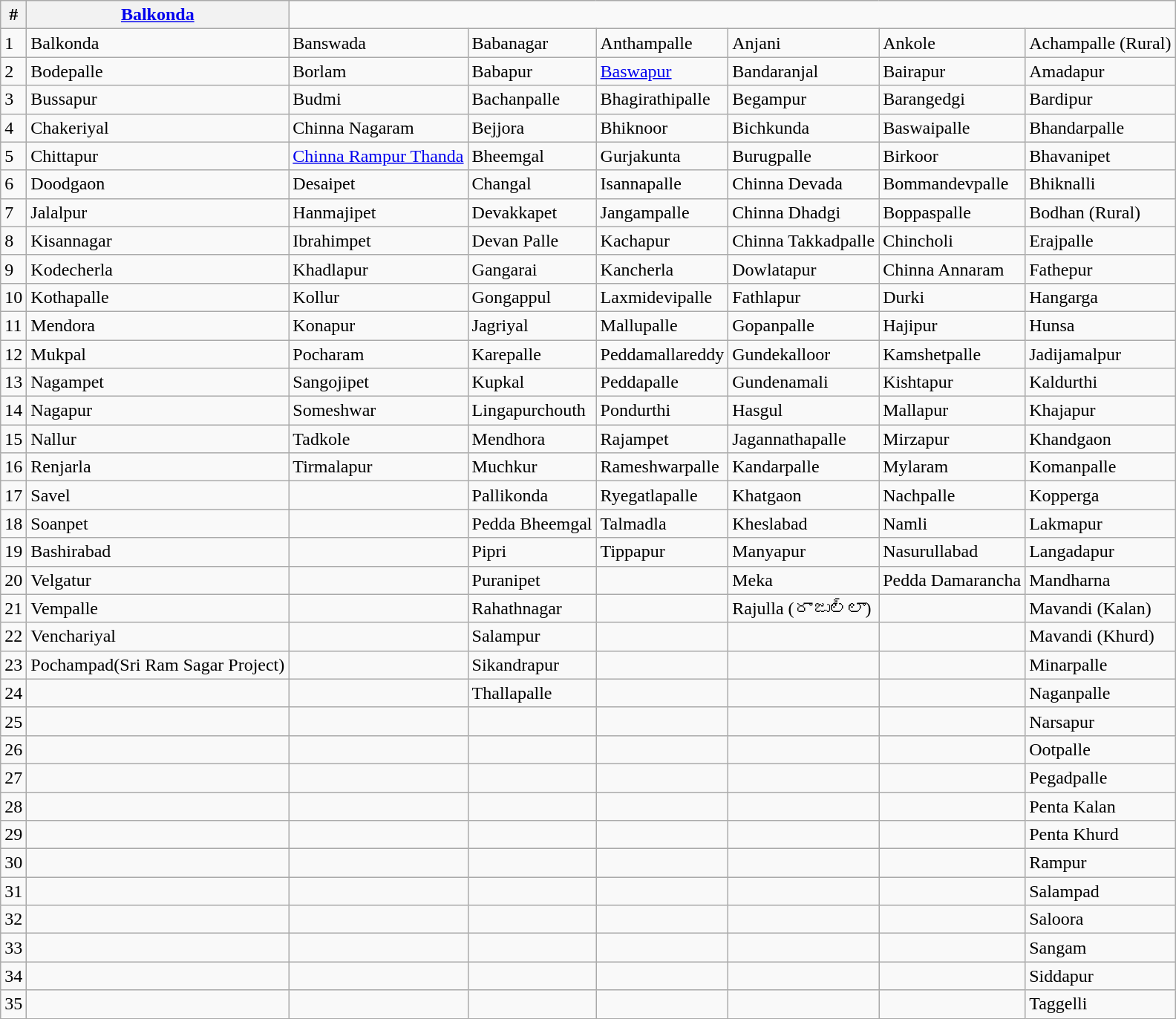<table class="wikitable">
<tr>
<th>#</th>
<th><a href='#'>Balkonda</a><br></th>
</tr>
<tr>
<td>1</td>
<td>Balkonda</td>
<td>Banswada</td>
<td>Babanagar</td>
<td>Anthampalle</td>
<td>Anjani</td>
<td>Ankole</td>
<td>Achampalle (Rural)</td>
</tr>
<tr>
<td>2</td>
<td>Bodepalle</td>
<td>Borlam</td>
<td>Babapur</td>
<td><a href='#'>Baswapur</a></td>
<td>Bandaranjal</td>
<td>Bairapur</td>
<td>Amadapur</td>
</tr>
<tr>
<td>3</td>
<td>Bussapur</td>
<td>Budmi</td>
<td>Bachanpalle</td>
<td>Bhagirathipalle</td>
<td>Begampur</td>
<td>Barangedgi</td>
<td>Bardipur</td>
</tr>
<tr>
<td>4</td>
<td>Chakeriyal</td>
<td>Chinna Nagaram</td>
<td>Bejjora</td>
<td>Bhiknoor</td>
<td>Bichkunda</td>
<td>Baswaipalle</td>
<td>Bhandarpalle</td>
</tr>
<tr>
<td>5</td>
<td>Chittapur</td>
<td><a href='#'>Chinna Rampur Thanda</a></td>
<td>Bheemgal</td>
<td>Gurjakunta</td>
<td>Burugpalle</td>
<td>Birkoor</td>
<td>Bhavanipet</td>
</tr>
<tr>
<td>6</td>
<td>Doodgaon</td>
<td>Desaipet</td>
<td>Changal</td>
<td>Isannapalle</td>
<td>Chinna Devada</td>
<td>Bommandevpalle</td>
<td>Bhiknalli</td>
</tr>
<tr>
<td>7</td>
<td>Jalalpur</td>
<td>Hanmajipet</td>
<td>Devakkapet</td>
<td>Jangampalle</td>
<td>Chinna Dhadgi</td>
<td>Boppaspalle</td>
<td>Bodhan (Rural)</td>
</tr>
<tr>
<td>8</td>
<td>Kisannagar</td>
<td>Ibrahimpet</td>
<td>Devan Palle</td>
<td>Kachapur</td>
<td>Chinna Takkadpalle</td>
<td>Chincholi</td>
<td>Erajpalle</td>
</tr>
<tr>
<td>9</td>
<td>Kodecherla</td>
<td>Khadlapur</td>
<td>Gangarai</td>
<td>Kancherla</td>
<td>Dowlatapur</td>
<td>Chinna Annaram</td>
<td>Fathepur</td>
</tr>
<tr>
<td>10</td>
<td>Kothapalle</td>
<td>Kollur</td>
<td>Gongappul</td>
<td>Laxmidevipalle</td>
<td>Fathlapur</td>
<td>Durki</td>
<td>Hangarga</td>
</tr>
<tr>
<td>11</td>
<td>Mendora</td>
<td>Konapur</td>
<td>Jagriyal</td>
<td>Mallupalle</td>
<td>Gopanpalle</td>
<td>Hajipur</td>
<td>Hunsa</td>
</tr>
<tr>
<td>12</td>
<td>Mukpal</td>
<td>Pocharam</td>
<td>Karepalle</td>
<td>Peddamallareddy</td>
<td>Gundekalloor</td>
<td>Kamshetpalle</td>
<td>Jadijamalpur</td>
</tr>
<tr>
<td>13</td>
<td>Nagampet</td>
<td>Sangojipet</td>
<td>Kupkal</td>
<td>Peddapalle</td>
<td>Gundenamali</td>
<td>Kishtapur</td>
<td>Kaldurthi</td>
</tr>
<tr>
<td>14</td>
<td>Nagapur</td>
<td>Someshwar</td>
<td>Lingapurchouth</td>
<td>Pondurthi</td>
<td>Hasgul</td>
<td>Mallapur</td>
<td>Khajapur</td>
</tr>
<tr>
<td>15</td>
<td>Nallur</td>
<td>Tadkole</td>
<td>Mendhora</td>
<td>Rajampet</td>
<td>Jagannathapalle</td>
<td>Mirzapur</td>
<td>Khandgaon</td>
</tr>
<tr>
<td>16</td>
<td>Renjarla</td>
<td>Tirmalapur</td>
<td>Muchkur</td>
<td>Rameshwarpalle</td>
<td>Kandarpalle</td>
<td>Mylaram</td>
<td>Komanpalle</td>
</tr>
<tr>
<td>17</td>
<td>Savel</td>
<td></td>
<td>Pallikonda</td>
<td>Ryegatlapalle</td>
<td>Khatgaon</td>
<td>Nachpalle</td>
<td>Kopperga</td>
</tr>
<tr>
<td>18</td>
<td>Soanpet</td>
<td></td>
<td>Pedda Bheemgal</td>
<td>Talmadla</td>
<td>Kheslabad</td>
<td>Namli</td>
<td>Lakmapur</td>
</tr>
<tr>
<td>19</td>
<td>Bashirabad</td>
<td></td>
<td>Pipri</td>
<td>Tippapur</td>
<td>Manyapur</td>
<td>Nasurullabad</td>
<td>Langadapur</td>
</tr>
<tr>
<td>20</td>
<td>Velgatur</td>
<td></td>
<td>Puranipet</td>
<td></td>
<td>Meka</td>
<td>Pedda Damarancha</td>
<td>Mandharna</td>
</tr>
<tr>
<td>21</td>
<td>Vempalle</td>
<td></td>
<td>Rahathnagar</td>
<td></td>
<td>Rajulla (రాజుల్లా)</td>
<td></td>
<td>Mavandi (Kalan)</td>
</tr>
<tr>
<td>22</td>
<td>Venchariyal</td>
<td></td>
<td>Salampur</td>
<td></td>
<td></td>
<td></td>
<td>Mavandi (Khurd)</td>
</tr>
<tr>
<td>23</td>
<td>Pochampad(Sri Ram Sagar Project)</td>
<td></td>
<td>Sikandrapur</td>
<td></td>
<td></td>
<td></td>
<td>Minarpalle</td>
</tr>
<tr>
<td>24</td>
<td></td>
<td></td>
<td>Thallapalle</td>
<td></td>
<td></td>
<td></td>
<td>Naganpalle</td>
</tr>
<tr>
<td>25</td>
<td></td>
<td></td>
<td></td>
<td></td>
<td></td>
<td></td>
<td>Narsapur</td>
</tr>
<tr>
<td>26</td>
<td></td>
<td></td>
<td></td>
<td></td>
<td></td>
<td></td>
<td>Ootpalle</td>
</tr>
<tr>
<td>27</td>
<td></td>
<td></td>
<td></td>
<td></td>
<td></td>
<td></td>
<td>Pegadpalle</td>
</tr>
<tr>
<td>28</td>
<td></td>
<td></td>
<td></td>
<td></td>
<td></td>
<td></td>
<td>Penta Kalan</td>
</tr>
<tr>
<td>29</td>
<td></td>
<td></td>
<td></td>
<td></td>
<td></td>
<td></td>
<td>Penta Khurd</td>
</tr>
<tr>
<td>30</td>
<td></td>
<td></td>
<td></td>
<td></td>
<td></td>
<td></td>
<td>Rampur</td>
</tr>
<tr>
<td>31</td>
<td></td>
<td></td>
<td></td>
<td></td>
<td></td>
<td></td>
<td>Salampad</td>
</tr>
<tr>
<td>32</td>
<td></td>
<td></td>
<td></td>
<td></td>
<td></td>
<td></td>
<td>Saloora</td>
</tr>
<tr>
<td>33</td>
<td></td>
<td></td>
<td></td>
<td></td>
<td></td>
<td></td>
<td>Sangam</td>
</tr>
<tr>
<td>34</td>
<td></td>
<td></td>
<td></td>
<td></td>
<td></td>
<td></td>
<td>Siddapur</td>
</tr>
<tr>
<td>35</td>
<td></td>
<td></td>
<td></td>
<td></td>
<td></td>
<td></td>
<td>Taggelli</td>
</tr>
</table>
